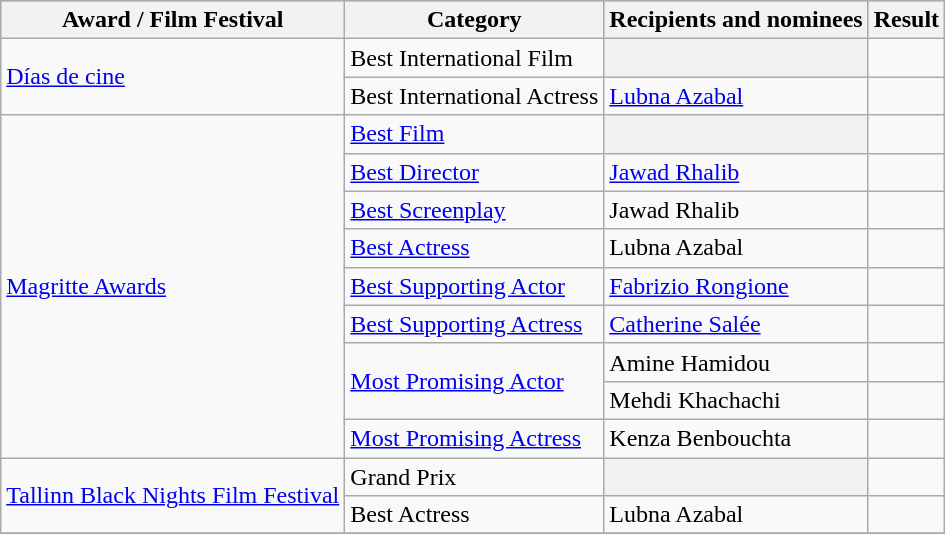<table class="wikitable plainrowheaders sortable">
<tr style="background:#ccc; text-align:center;">
<th scope="col">Award / Film Festival</th>
<th scope="col">Category</th>
<th scope="col">Recipients and nominees</th>
<th scope="col">Result</th>
</tr>
<tr>
<td rowspan=2><a href='#'>Días de cine</a></td>
<td>Best International Film</td>
<th></th>
<td></td>
</tr>
<tr>
<td>Best International Actress</td>
<td><a href='#'>Lubna Azabal</a></td>
<td></td>
</tr>
<tr>
<td rowspan=9><a href='#'>Magritte Awards</a></td>
<td><a href='#'>Best Film</a></td>
<th></th>
<td></td>
</tr>
<tr>
<td><a href='#'>Best Director</a></td>
<td><a href='#'>Jawad Rhalib</a></td>
<td></td>
</tr>
<tr>
<td><a href='#'>Best Screenplay</a></td>
<td>Jawad Rhalib</td>
<td></td>
</tr>
<tr>
<td><a href='#'>Best Actress</a></td>
<td>Lubna Azabal</td>
<td></td>
</tr>
<tr>
<td><a href='#'>Best Supporting Actor</a></td>
<td><a href='#'>Fabrizio Rongione</a></td>
<td></td>
</tr>
<tr>
<td><a href='#'>Best Supporting Actress</a></td>
<td><a href='#'>Catherine Salée</a></td>
<td></td>
</tr>
<tr>
<td rowspan=2><a href='#'>Most Promising Actor</a></td>
<td>Amine Hamidou</td>
<td></td>
</tr>
<tr>
<td>Mehdi Khachachi</td>
<td></td>
</tr>
<tr>
<td><a href='#'>Most Promising Actress</a></td>
<td>Kenza Benbouchta</td>
<td></td>
</tr>
<tr>
<td rowspan=2><a href='#'>Tallinn Black Nights Film Festival</a></td>
<td>Grand Prix</td>
<th></th>
<td></td>
</tr>
<tr>
<td>Best Actress</td>
<td>Lubna Azabal</td>
<td></td>
</tr>
<tr>
</tr>
</table>
